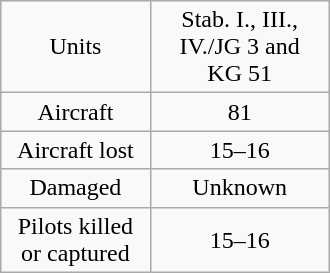<table class="wikitable" style = "float:right; margin-left:15px; text-align:center; width:220px; margin-right:0px">
<tr>
<td>Units</td>
<td>Stab. I., III., IV./JG 3 and KG 51</td>
</tr>
<tr>
<td>Aircraft</td>
<td>81</td>
</tr>
<tr>
<td>Aircraft lost</td>
<td>15–16</td>
</tr>
<tr>
<td>Damaged</td>
<td>Unknown</td>
</tr>
<tr>
<td>Pilots killed or captured</td>
<td>15–16</td>
</tr>
</table>
